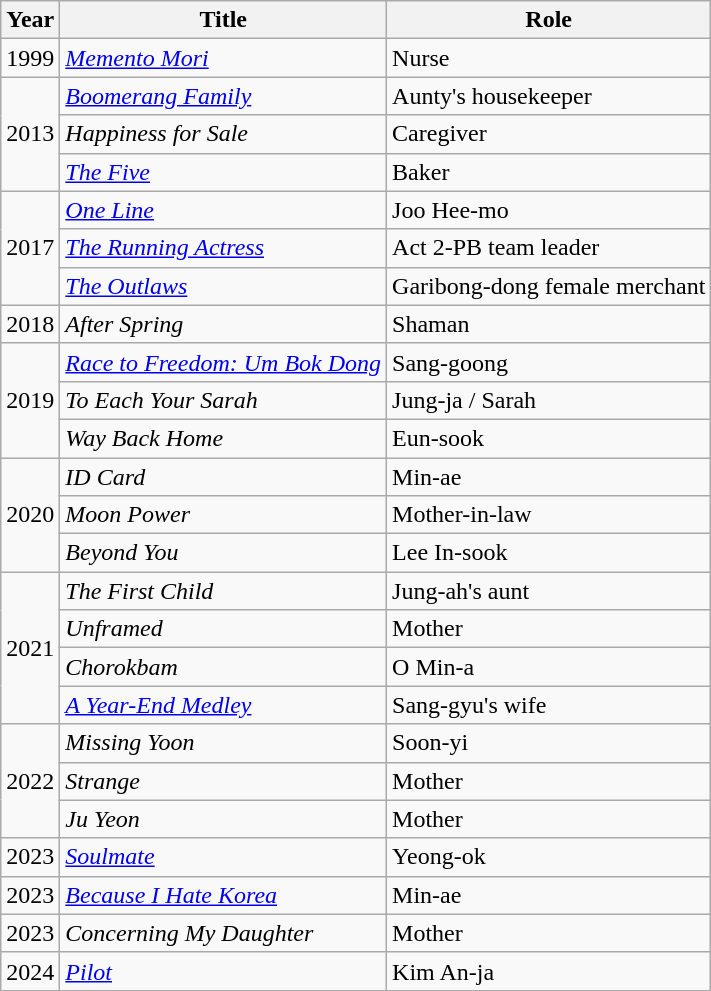<table class="wikitable plainrowheaders">
<tr>
<th scope="col">Year</th>
<th scope="col">Title</th>
<th scope="col">Role</th>
</tr>
<tr>
<td>1999</td>
<td><em><a href='#'>Memento Mori</a></em></td>
<td>Nurse</td>
</tr>
<tr>
<td rowspan="3">2013</td>
<td><em><a href='#'>Boomerang Family</a></em></td>
<td>Aunty's housekeeper</td>
</tr>
<tr>
<td><em>Happiness for Sale</em></td>
<td>Caregiver</td>
</tr>
<tr>
<td><em><a href='#'>The Five</a></em></td>
<td>Baker</td>
</tr>
<tr>
<td rowspan="3">2017</td>
<td><em><a href='#'>One Line</a></em></td>
<td>Joo Hee-mo</td>
</tr>
<tr>
<td><em><a href='#'>The Running Actress</a></em></td>
<td>Act 2-PB team leader</td>
</tr>
<tr>
<td><em><a href='#'>The Outlaws</a></em></td>
<td>Garibong-dong female merchant</td>
</tr>
<tr>
<td>2018</td>
<td><em>After Spring</em></td>
<td>Shaman</td>
</tr>
<tr>
<td rowspan="3">2019</td>
<td><em><a href='#'>Race to Freedom: Um Bok Dong</a></em></td>
<td>Sang-goong</td>
</tr>
<tr>
<td><em>To Each Your Sarah</em></td>
<td>Jung-ja / Sarah</td>
</tr>
<tr>
<td><em>Way Back Home</em></td>
<td>Eun-sook</td>
</tr>
<tr>
<td rowspan="3">2020</td>
<td><em>ID Card</em></td>
<td>Min-ae</td>
</tr>
<tr>
<td><em>Moon Power</em></td>
<td>Mother-in-law</td>
</tr>
<tr>
<td><em>Beyond You</em></td>
<td>Lee In-sook</td>
</tr>
<tr>
<td rowspan="4">2021</td>
<td><em>The First Child</em></td>
<td>Jung-ah's aunt</td>
</tr>
<tr>
<td><em>Unframed</em></td>
<td>Mother</td>
</tr>
<tr>
<td><em>Chorokbam</em></td>
<td>O Min-a</td>
</tr>
<tr>
<td><em><a href='#'>A Year-End Medley</a></em></td>
<td>Sang-gyu's wife</td>
</tr>
<tr>
<td rowspan="3">2022</td>
<td><em>Missing Yoon</em></td>
<td>Soon-yi</td>
</tr>
<tr>
<td><em>Strange</em></td>
<td>Mother</td>
</tr>
<tr>
<td><em>Ju Yeon</em></td>
<td>Mother</td>
</tr>
<tr>
<td>2023</td>
<td><em><a href='#'>Soulmate</a></em></td>
<td>Yeong-ok</td>
</tr>
<tr>
<td>2023</td>
<td><em><a href='#'>Because I Hate Korea</a></em></td>
<td>Min-ae</td>
</tr>
<tr>
<td>2023</td>
<td><em>Concerning My Daughter</em></td>
<td>Mother</td>
</tr>
<tr>
<td>2024</td>
<td><em><a href='#'>Pilot</a></em></td>
<td>Kim An-ja</td>
</tr>
</table>
